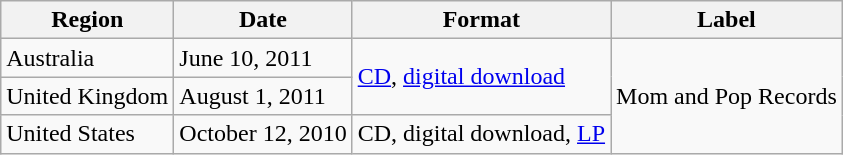<table class="wikitable">
<tr>
<th>Region</th>
<th>Date</th>
<th>Format</th>
<th>Label</th>
</tr>
<tr>
<td>Australia</td>
<td>June 10, 2011</td>
<td rowspan="2"><a href='#'>CD</a>, <a href='#'>digital download</a></td>
<td rowspan="3">Mom and Pop Records</td>
</tr>
<tr>
<td>United Kingdom</td>
<td>August 1, 2011</td>
</tr>
<tr>
<td>United States</td>
<td>October 12, 2010</td>
<td>CD, digital download, <a href='#'>LP</a></td>
</tr>
</table>
